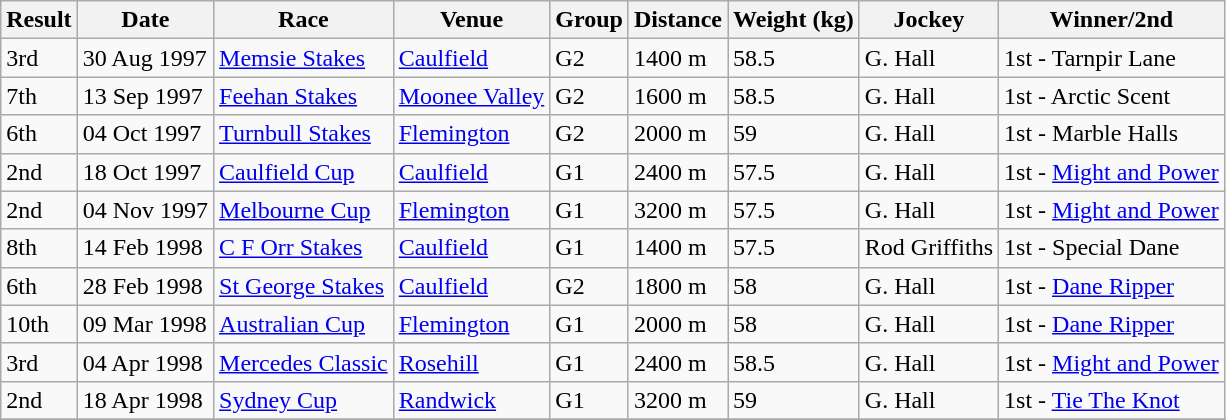<table class="wikitable">
<tr>
<th>Result</th>
<th>Date</th>
<th>Race</th>
<th>Venue</th>
<th>Group</th>
<th>Distance</th>
<th>Weight (kg)</th>
<th>Jockey</th>
<th>Winner/2nd</th>
</tr>
<tr>
<td>3rd</td>
<td>30 Aug 1997</td>
<td><a href='#'>Memsie Stakes</a></td>
<td><a href='#'>Caulfield</a></td>
<td>G2</td>
<td>1400 m</td>
<td>58.5</td>
<td>G. Hall</td>
<td>1st - Tarnpir Lane</td>
</tr>
<tr>
<td>7th</td>
<td>13 Sep 1997</td>
<td><a href='#'>Feehan Stakes</a></td>
<td><a href='#'>Moonee Valley</a></td>
<td>G2</td>
<td>1600 m</td>
<td>58.5</td>
<td>G. Hall</td>
<td>1st - Arctic Scent</td>
</tr>
<tr>
<td>6th</td>
<td>04 Oct 1997</td>
<td><a href='#'>Turnbull Stakes</a></td>
<td><a href='#'>Flemington</a></td>
<td>G2</td>
<td>2000 m</td>
<td>59</td>
<td>G. Hall</td>
<td>1st - Marble Halls</td>
</tr>
<tr>
<td>2nd</td>
<td>18 Oct 1997</td>
<td><a href='#'>Caulfield Cup</a></td>
<td><a href='#'>Caulfield</a></td>
<td>G1</td>
<td>2400 m</td>
<td>57.5</td>
<td>G. Hall</td>
<td>1st - <a href='#'>Might and Power</a></td>
</tr>
<tr>
<td>2nd</td>
<td>04 Nov 1997</td>
<td><a href='#'>Melbourne Cup</a></td>
<td><a href='#'>Flemington</a></td>
<td>G1</td>
<td>3200 m</td>
<td>57.5</td>
<td>G. Hall</td>
<td>1st - <a href='#'>Might and Power</a></td>
</tr>
<tr>
<td>8th</td>
<td>14 Feb 1998</td>
<td><a href='#'>C F Orr Stakes</a></td>
<td><a href='#'>Caulfield</a></td>
<td>G1</td>
<td>1400 m</td>
<td>57.5</td>
<td>Rod Griffiths</td>
<td>1st - Special Dane</td>
</tr>
<tr>
<td>6th</td>
<td>28 Feb 1998</td>
<td><a href='#'>St George Stakes</a></td>
<td><a href='#'>Caulfield</a></td>
<td>G2</td>
<td>1800 m</td>
<td>58</td>
<td>G. Hall</td>
<td>1st - <a href='#'>Dane Ripper</a></td>
</tr>
<tr>
<td>10th</td>
<td>09 Mar 1998</td>
<td><a href='#'>Australian Cup</a></td>
<td><a href='#'>Flemington</a></td>
<td>G1</td>
<td>2000 m</td>
<td>58</td>
<td>G. Hall</td>
<td>1st - <a href='#'>Dane Ripper</a></td>
</tr>
<tr>
<td>3rd</td>
<td>04 Apr 1998</td>
<td><a href='#'>Mercedes Classic</a></td>
<td><a href='#'>Rosehill</a></td>
<td>G1</td>
<td>2400 m</td>
<td>58.5</td>
<td>G. Hall</td>
<td>1st - <a href='#'>Might and Power</a></td>
</tr>
<tr>
<td>2nd</td>
<td>18 Apr 1998</td>
<td><a href='#'>Sydney Cup</a></td>
<td><a href='#'>Randwick</a></td>
<td>G1</td>
<td>3200 m</td>
<td>59</td>
<td>G. Hall</td>
<td>1st - <a href='#'>Tie The Knot</a></td>
</tr>
<tr>
</tr>
</table>
